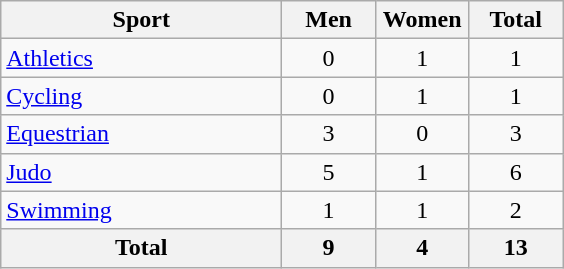<table class="wikitable sortable" style="text-align:center;">
<tr>
<th width=180>Sport</th>
<th width=55>Men</th>
<th width=55>Women</th>
<th width=55>Total</th>
</tr>
<tr>
<td align=left><a href='#'>Athletics</a></td>
<td>0</td>
<td>1</td>
<td>1</td>
</tr>
<tr>
<td align=left><a href='#'>Cycling</a></td>
<td>0</td>
<td>1</td>
<td>1</td>
</tr>
<tr>
<td align=left><a href='#'>Equestrian</a></td>
<td>3</td>
<td>0</td>
<td>3</td>
</tr>
<tr>
<td align=left><a href='#'>Judo</a></td>
<td>5</td>
<td>1</td>
<td>6</td>
</tr>
<tr>
<td align=left><a href='#'>Swimming</a></td>
<td>1</td>
<td>1</td>
<td>2</td>
</tr>
<tr>
<th>Total</th>
<th>9</th>
<th>4</th>
<th>13</th>
</tr>
</table>
